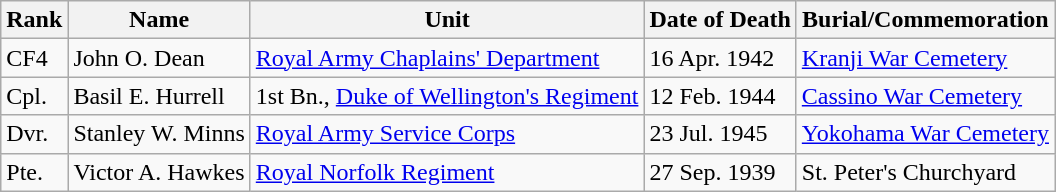<table class="wikitable">
<tr>
<th>Rank</th>
<th>Name</th>
<th>Unit</th>
<th>Date of Death</th>
<th>Burial/Commemoration</th>
</tr>
<tr>
<td>CF4</td>
<td>John O. Dean</td>
<td><a href='#'>Royal Army Chaplains' Department</a></td>
<td>16 Apr. 1942</td>
<td><a href='#'>Kranji War Cemetery</a></td>
</tr>
<tr>
<td>Cpl.</td>
<td>Basil E. Hurrell</td>
<td>1st Bn., <a href='#'>Duke of Wellington's Regiment</a></td>
<td>12 Feb. 1944</td>
<td><a href='#'>Cassino War Cemetery</a></td>
</tr>
<tr>
<td>Dvr.</td>
<td>Stanley W. Minns</td>
<td><a href='#'>Royal Army Service Corps</a></td>
<td>23 Jul. 1945</td>
<td><a href='#'>Yokohama War Cemetery</a></td>
</tr>
<tr>
<td>Pte.</td>
<td>Victor A. Hawkes</td>
<td><a href='#'>Royal Norfolk Regiment</a></td>
<td>27 Sep. 1939</td>
<td>St. Peter's Churchyard</td>
</tr>
</table>
